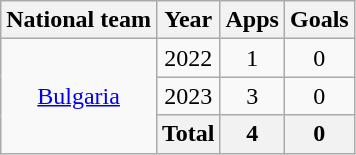<table class="wikitable" style="text-align:center">
<tr>
<th>National team</th>
<th>Year</th>
<th>Apps</th>
<th>Goals</th>
</tr>
<tr>
<td rowspan="4"><a href='#'>Bulgaria</a></td>
<td>2022</td>
<td>1</td>
<td>0</td>
</tr>
<tr>
<td>2023</td>
<td>3</td>
<td>0</td>
</tr>
<tr>
<th>Total</th>
<th>4</th>
<th>0</th>
</tr>
</table>
